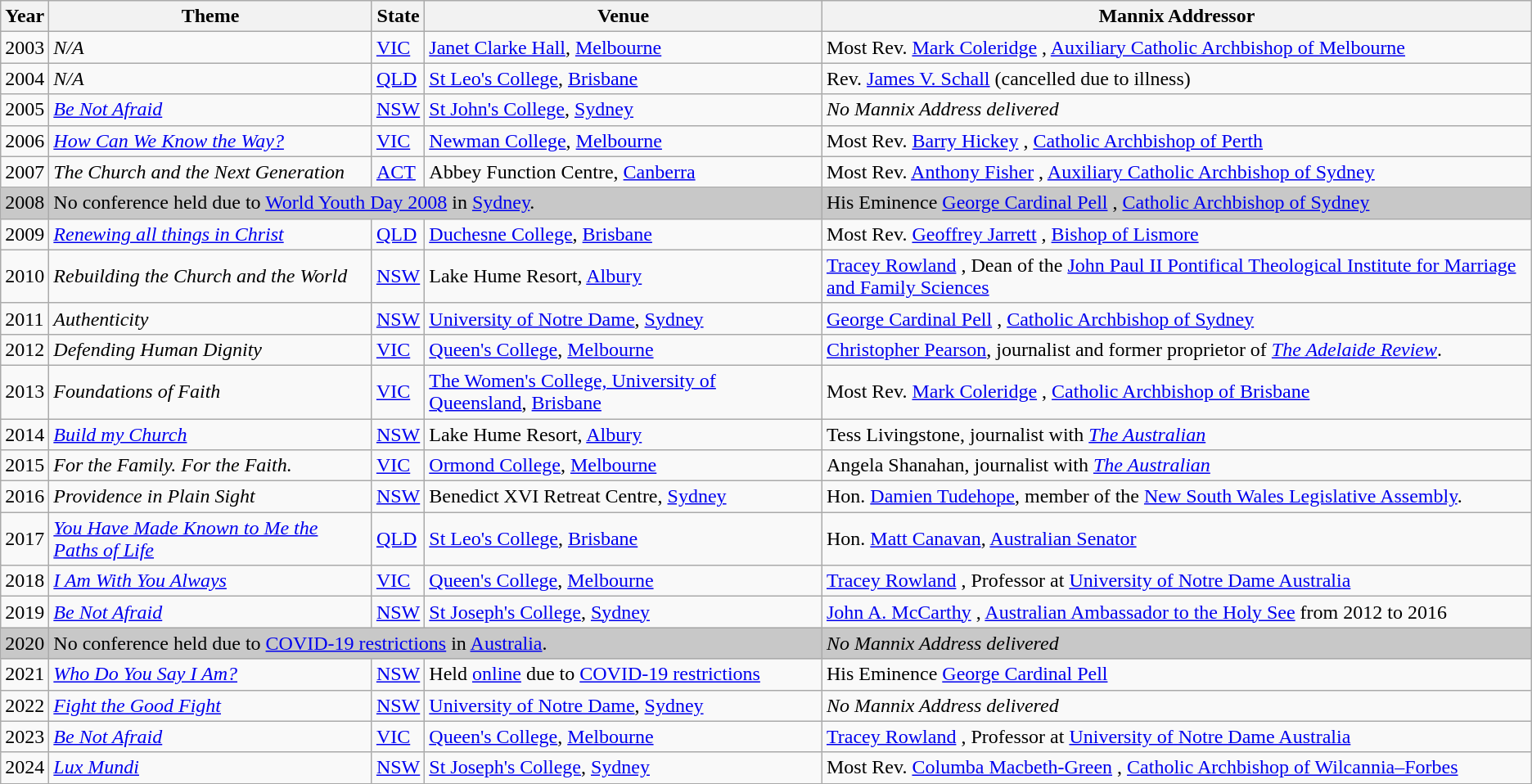<table class="wikitable sortable">
<tr>
<th>Year</th>
<th>Theme</th>
<th>State</th>
<th>Venue</th>
<th>Mannix Addressor</th>
</tr>
<tr>
<td>2003</td>
<td><em> N/A</em></td>
<td> <a href='#'>VIC</a></td>
<td><a href='#'>Janet Clarke Hall</a>, <a href='#'>Melbourne</a></td>
<td>Most Rev. <a href='#'>Mark Coleridge</a> , <a href='#'>Auxiliary Catholic Archbishop of Melbourne</a></td>
</tr>
<tr>
<td>2004</td>
<td><em>N/A</em></td>
<td> <a href='#'>QLD</a></td>
<td><a href='#'>St Leo's College</a>, <a href='#'>Brisbane</a></td>
<td>Rev. <a href='#'>James V. Schall</a>  (cancelled due to illness)</td>
</tr>
<tr>
<td>2005</td>
<td><a href='#'><em>Be Not Afraid</em></a></td>
<td> <a href='#'>NSW</a></td>
<td><a href='#'>St John's College</a>, <a href='#'>Sydney</a></td>
<td><em>No Mannix Address delivered</em></td>
</tr>
<tr>
<td>2006</td>
<td><a href='#'><em>How Can We Know the Way?</em></a></td>
<td> <a href='#'>VIC</a></td>
<td><a href='#'>Newman College</a>, <a href='#'>Melbourne</a></td>
<td>Most Rev. <a href='#'>Barry Hickey</a>  , <a href='#'>Catholic Archbishop of Perth</a></td>
</tr>
<tr>
<td>2007</td>
<td><em>The Church and the Next Generation</em></td>
<td> <a href='#'>ACT</a></td>
<td>Abbey Function Centre, <a href='#'>Canberra</a></td>
<td>Most Rev. <a href='#'>Anthony Fisher</a> , <a href='#'>Auxiliary Catholic Archbishop of Sydney</a></td>
</tr>
<tr style="background:#C8C8C8">
<td>2008</td>
<td colspan="3">No conference held due to <a href='#'>World Youth Day 2008</a> in <a href='#'>Sydney</a>.</td>
<td>His Eminence <a href='#'>George Cardinal Pell</a> , <a href='#'>Catholic Archbishop of Sydney</a></td>
</tr>
<tr>
<td>2009</td>
<td><a href='#'><em>Renewing all things in Christ</em></a></td>
<td> <a href='#'>QLD</a></td>
<td><a href='#'>Duchesne College</a>, <a href='#'>Brisbane</a></td>
<td>Most Rev. <a href='#'>Geoffrey Jarrett</a> , <a href='#'>Bishop of Lismore</a></td>
</tr>
<tr>
<td>2010</td>
<td><em>Rebuilding the Church and the World</em></td>
<td> <a href='#'>NSW</a></td>
<td>Lake Hume Resort, <a href='#'>Albury</a></td>
<td><a href='#'>Tracey Rowland</a> , Dean of the <a href='#'>John Paul II Pontifical Theological Institute for Marriage and Family Sciences</a></td>
</tr>
<tr>
<td>2011</td>
<td><em>Authenticity</em></td>
<td> <a href='#'>NSW</a></td>
<td><a href='#'>University of Notre Dame</a>, <a href='#'>Sydney</a></td>
<td><a href='#'>George Cardinal Pell</a> , <a href='#'>Catholic Archbishop of Sydney</a></td>
</tr>
<tr>
<td>2012</td>
<td><em>Defending Human Dignity</em></td>
<td> <a href='#'>VIC</a></td>
<td><a href='#'>Queen's College</a>, <a href='#'>Melbourne</a></td>
<td><a href='#'>Christopher Pearson</a>, journalist and former proprietor of <a href='#'><em>The Adelaide Review</em></a>.</td>
</tr>
<tr>
<td>2013</td>
<td><em>Foundations of Faith</em></td>
<td> <a href='#'>VIC</a></td>
<td><a href='#'>The Women's College, University of Queensland</a>, <a href='#'>Brisbane</a></td>
<td>Most Rev. <a href='#'>Mark Coleridge</a> , <a href='#'>Catholic Archbishop of Brisbane</a></td>
</tr>
<tr>
<td>2014</td>
<td><a href='#'><em>Build my Church</em></a></td>
<td> <a href='#'>NSW</a></td>
<td>Lake Hume Resort, <a href='#'>Albury</a></td>
<td>Tess Livingstone, journalist with <a href='#'><em>The Australian</em></a></td>
</tr>
<tr>
<td>2015</td>
<td><em>For the Family. For the Faith.</em></td>
<td> <a href='#'>VIC</a></td>
<td><a href='#'>Ormond College</a>, <a href='#'>Melbourne</a></td>
<td>Angela Shanahan, journalist with <a href='#'><em>The Australian</em></a></td>
</tr>
<tr>
<td>2016</td>
<td><em>Providence in Plain Sight</em></td>
<td> <a href='#'>NSW</a></td>
<td>Benedict XVI Retreat Centre, <a href='#'>Sydney</a></td>
<td>Hon. <a href='#'>Damien Tudehope</a>, member of the <a href='#'>New South Wales Legislative Assembly</a>.</td>
</tr>
<tr>
<td>2017</td>
<td><a href='#'><em>You Have Made Known to Me the Paths of Life</em></a></td>
<td> <a href='#'>QLD</a></td>
<td><a href='#'>St Leo's College</a>, <a href='#'>Brisbane</a></td>
<td>Hon. <a href='#'>Matt Canavan</a>, <a href='#'>Australian Senator</a></td>
</tr>
<tr>
<td>2018</td>
<td><a href='#'><em>I Am With You Always</em></a></td>
<td> <a href='#'>VIC</a></td>
<td><a href='#'>Queen's College</a>, <a href='#'>Melbourne</a></td>
<td><a href='#'>Tracey Rowland</a> , Professor at <a href='#'>University of Notre Dame Australia</a></td>
</tr>
<tr>
<td>2019</td>
<td><a href='#'><em>Be Not Afraid</em></a></td>
<td> <a href='#'>NSW</a></td>
<td><a href='#'>St Joseph's College</a>, <a href='#'>Sydney</a></td>
<td><a href='#'>John A. McCarthy</a>  , <a href='#'>Australian Ambassador to the Holy See</a> from 2012 to 2016</td>
</tr>
<tr style="background:#C8C8C8">
<td>2020</td>
<td colspan="3">No conference held due to <a href='#'>COVID-19 restrictions</a> in <a href='#'>Australia</a>.</td>
<td><em>No Mannix Address delivered</em></td>
</tr>
<tr>
<td>2021</td>
<td><a href='#'><em>Who Do You Say I Am?</em></a></td>
<td> <a href='#'>NSW</a></td>
<td>Held <a href='#'>online</a> due to <a href='#'>COVID-19 restrictions</a></td>
<td>His Eminence <a href='#'>George Cardinal Pell</a> </td>
</tr>
<tr>
<td>2022</td>
<td><a href='#'><em>Fight the Good Fight</em></a></td>
<td> <a href='#'>NSW</a></td>
<td><a href='#'>University of Notre Dame</a>, <a href='#'>Sydney</a></td>
<td><em>No Mannix Address delivered</em></td>
</tr>
<tr>
<td>2023</td>
<td><a href='#'><em>Be Not Afraid</em></a></td>
<td> <a href='#'>VIC</a></td>
<td><a href='#'>Queen's College</a>, <a href='#'>Melbourne</a></td>
<td><a href='#'>Tracey Rowland</a> , Professor at <a href='#'>University of Notre Dame Australia</a></td>
</tr>
<tr>
<td>2024</td>
<td><a href='#'><em>Lux Mundi</em></a></td>
<td> <a href='#'>NSW</a></td>
<td><a href='#'>St Joseph's College</a>, <a href='#'>Sydney</a></td>
<td>Most Rev. <a href='#'>Columba Macbeth-Green</a> , <a href='#'>Catholic Archbishop of Wilcannia–Forbes</a></td>
</tr>
<tr>
</tr>
</table>
